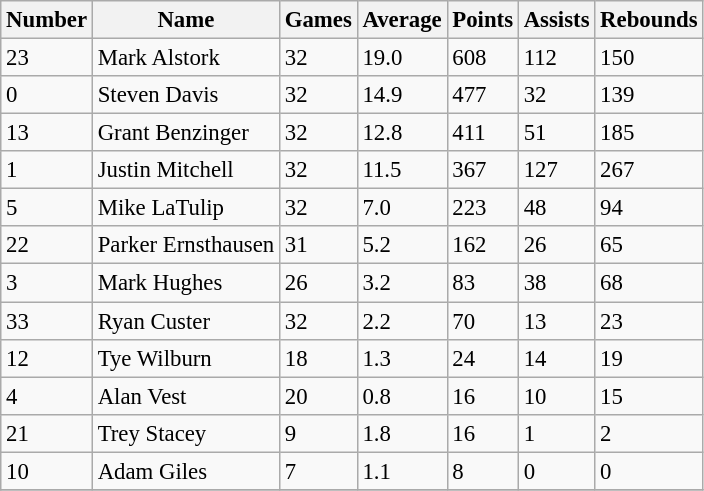<table class="wikitable" style="font-size: 95%;">
<tr>
<th>Number</th>
<th>Name</th>
<th>Games</th>
<th>Average</th>
<th>Points</th>
<th>Assists</th>
<th>Rebounds</th>
</tr>
<tr>
<td>23</td>
<td>Mark Alstork</td>
<td>32</td>
<td>19.0</td>
<td>608</td>
<td>112</td>
<td>150</td>
</tr>
<tr>
<td>0</td>
<td>Steven Davis</td>
<td>32</td>
<td>14.9</td>
<td>477</td>
<td>32</td>
<td>139</td>
</tr>
<tr>
<td>13</td>
<td>Grant Benzinger</td>
<td>32</td>
<td>12.8</td>
<td>411</td>
<td>51</td>
<td>185</td>
</tr>
<tr>
<td>1</td>
<td>Justin Mitchell</td>
<td>32</td>
<td>11.5</td>
<td>367</td>
<td>127</td>
<td>267</td>
</tr>
<tr>
<td>5</td>
<td>Mike LaTulip</td>
<td>32</td>
<td>7.0</td>
<td>223</td>
<td>48</td>
<td>94</td>
</tr>
<tr>
<td>22</td>
<td>Parker Ernsthausen</td>
<td>31</td>
<td>5.2</td>
<td>162</td>
<td>26</td>
<td>65</td>
</tr>
<tr>
<td>3</td>
<td>Mark Hughes</td>
<td>26</td>
<td>3.2</td>
<td>83</td>
<td>38</td>
<td>68</td>
</tr>
<tr>
<td>33</td>
<td>Ryan Custer</td>
<td>32</td>
<td>2.2</td>
<td>70</td>
<td>13</td>
<td>23</td>
</tr>
<tr>
<td>12</td>
<td>Tye Wilburn</td>
<td>18</td>
<td>1.3</td>
<td>24</td>
<td>14</td>
<td>19</td>
</tr>
<tr>
<td>4</td>
<td>Alan Vest</td>
<td>20</td>
<td>0.8</td>
<td>16</td>
<td>10</td>
<td>15</td>
</tr>
<tr>
<td>21</td>
<td>Trey Stacey</td>
<td>9</td>
<td>1.8</td>
<td>16</td>
<td>1</td>
<td>2</td>
</tr>
<tr>
<td>10</td>
<td>Adam Giles</td>
<td>7</td>
<td>1.1</td>
<td>8</td>
<td>0</td>
<td>0</td>
</tr>
<tr>
</tr>
</table>
